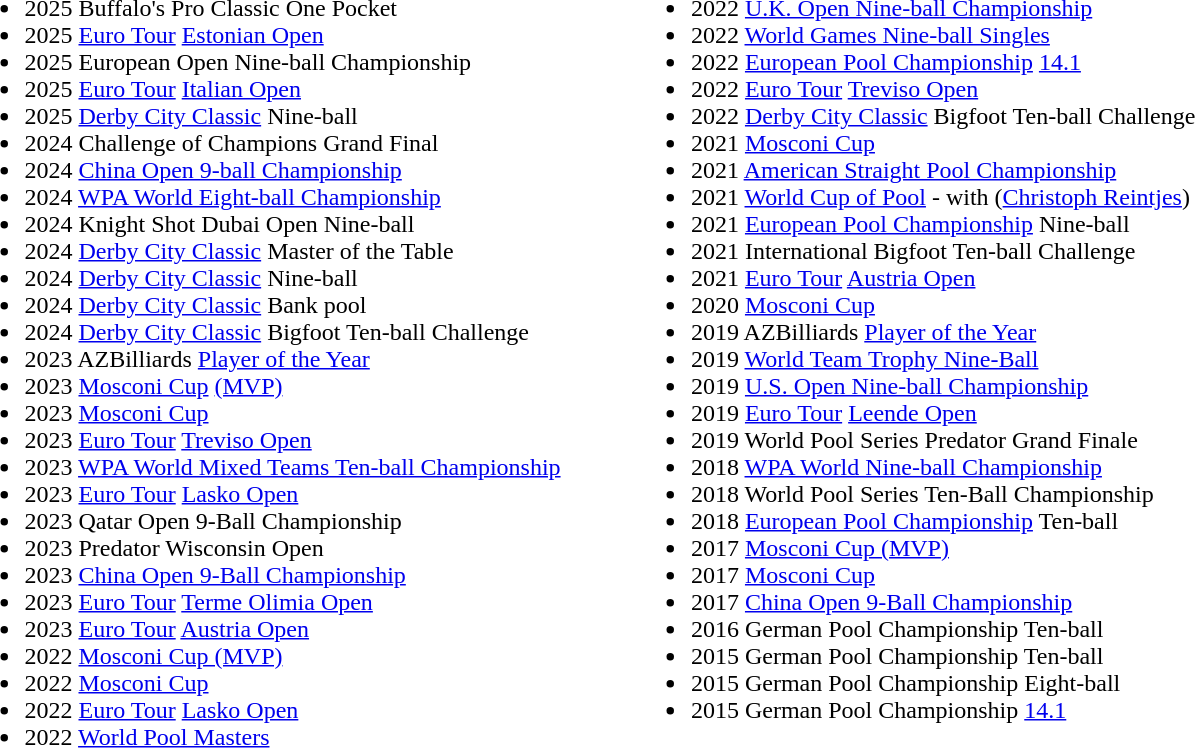<table>
<tr>
<td valign="top"><br><ul><li>2025 Buffalo's Pro Classic One Pocket</li><li>2025 <a href='#'>Euro Tour</a> <a href='#'>Estonian Open</a></li><li>2025 European Open Nine-ball Championship</li><li>2025 <a href='#'>Euro Tour</a> <a href='#'>Italian Open</a></li><li>2025 <a href='#'>Derby City Classic</a> Nine-ball</li><li>2024 Challenge of Champions Grand Final</li><li>2024 <a href='#'>China Open 9-ball Championship</a></li><li>2024 <a href='#'>WPA World Eight-ball Championship</a></li><li>2024 Knight Shot Dubai Open Nine-ball</li><li>2024 <a href='#'>Derby City Classic</a> Master of the Table</li><li>2024 <a href='#'>Derby City Classic</a> Nine-ball</li><li>2024 <a href='#'>Derby City Classic</a> Bank pool</li><li>2024 <a href='#'>Derby City Classic</a> Bigfoot Ten-ball Challenge</li><li>2023 AZBilliards <a href='#'>Player of the Year</a></li><li>2023 <a href='#'>Mosconi Cup</a> <a href='#'>(MVP)</a></li><li>2023 <a href='#'>Mosconi Cup</a></li><li>2023 <a href='#'>Euro Tour</a> <a href='#'>Treviso Open</a></li><li>2023 <a href='#'>WPA World Mixed Teams Ten-ball Championship</a></li><li>2023 <a href='#'>Euro Tour</a> <a href='#'>Lasko Open</a></li><li>2023 Qatar Open 9-Ball Championship</li><li>2023 Predator Wisconsin Open</li><li>2023 <a href='#'>China Open 9-Ball Championship</a></li><li>2023 <a href='#'>Euro Tour</a> <a href='#'>Terme Olimia Open</a></li><li>2023 <a href='#'>Euro Tour</a> <a href='#'>Austria Open</a></li><li>2022 <a href='#'>Mosconi Cup (MVP)</a></li><li>2022 <a href='#'>Mosconi Cup</a></li><li>2022 <a href='#'>Euro Tour</a> <a href='#'>Lasko Open</a></li><li>2022 <a href='#'>World Pool Masters</a></li></ul></td>
<td width="5%"></td>
<td valign="top"><br><ul><li>2022 <a href='#'>U.K. Open Nine-ball Championship</a></li><li>2022 <a href='#'>World Games Nine-ball Singles</a></li><li>2022 <a href='#'>European Pool Championship</a> <a href='#'>14.1</a></li><li>2022 <a href='#'>Euro Tour</a> <a href='#'>Treviso Open</a></li><li>2022 <a href='#'>Derby City Classic</a> Bigfoot Ten-ball Challenge</li><li>2021 <a href='#'>Mosconi Cup</a></li><li>2021 <a href='#'>American Straight Pool Championship</a></li><li>2021 <a href='#'>World Cup of Pool</a> - with (<a href='#'>Christoph Reintjes</a>)</li><li>2021 <a href='#'>European Pool Championship</a> Nine-ball</li><li>2021 International Bigfoot Ten-ball Challenge</li><li>2021 <a href='#'>Euro Tour</a> <a href='#'>Austria Open</a></li><li>2020 <a href='#'>Mosconi Cup</a></li><li>2019 AZBilliards <a href='#'>Player of the Year</a></li><li>2019 <a href='#'>World Team Trophy Nine-Ball</a></li><li>2019 <a href='#'>U.S. Open Nine-ball Championship</a></li><li>2019 <a href='#'>Euro Tour</a> <a href='#'>Leende Open</a></li><li>2019 World Pool Series Predator Grand Finale</li><li>2018 <a href='#'>WPA World Nine-ball Championship</a></li><li>2018 World Pool Series Ten-Ball Championship</li><li>2018 <a href='#'>European Pool Championship</a> Ten-ball</li><li>2017 <a href='#'>Mosconi Cup (MVP)</a></li><li>2017 <a href='#'>Mosconi Cup</a></li><li>2017 <a href='#'>China Open 9-Ball Championship</a></li><li>2016 German Pool Championship Ten-ball</li><li>2015 German Pool Championship Ten-ball</li><li>2015 German Pool Championship Eight-ball</li><li>2015 German Pool Championship <a href='#'>14.1</a></li></ul></td>
</tr>
</table>
